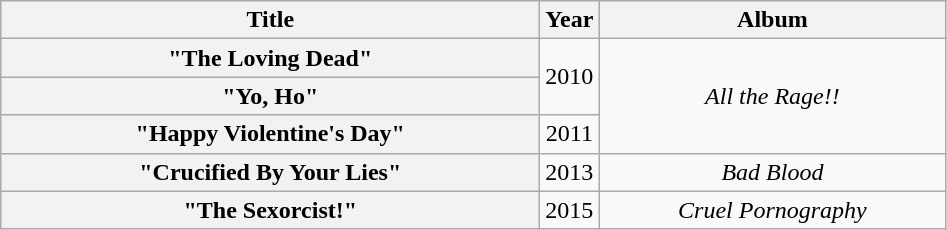<table class="wikitable plainrowheaders" style="text-align:center;">
<tr>
<th scope="col" style="width:22em;">Title</th>
<th scope="col">Year</th>
<th scope="col" style="width:14em;">Album</th>
</tr>
<tr>
<th scope="row">"The Loving Dead"</th>
<td rowspan="2">2010</td>
<td rowspan="3"><em>All the Rage!!</em></td>
</tr>
<tr>
<th scope="row">"Yo, Ho"</th>
</tr>
<tr>
<th scope="row">"Happy Violentine's Day"</th>
<td>2011</td>
</tr>
<tr>
<th scope="row">"Crucified By Your Lies"</th>
<td>2013</td>
<td><em>Bad Blood</em></td>
</tr>
<tr>
<th scope="row">"The Sexorcist!"</th>
<td rowspan="2">2015</td>
<td rowspan="3"><em>Cruel Pornography</em></td>
</tr>
</table>
